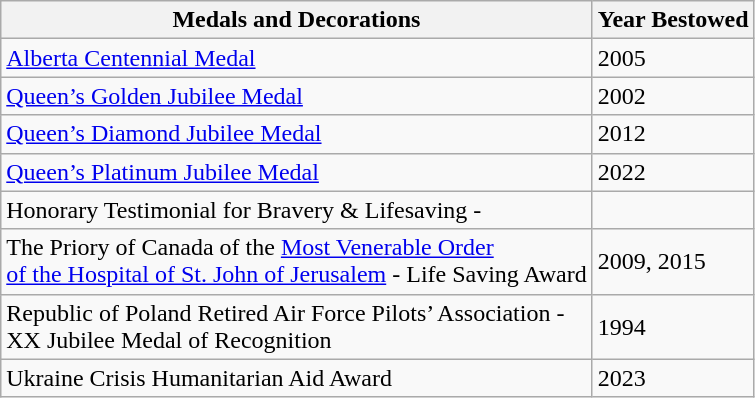<table class="wikitable">
<tr>
<th>Medals and Decorations</th>
<th>Year Bestowed</th>
</tr>
<tr>
<td><a href='#'>Alberta Centennial Medal</a></td>
<td>2005</td>
</tr>
<tr>
<td><a href='#'>Queen’s Golden Jubilee Medal</a></td>
<td>2002</td>
</tr>
<tr>
<td><a href='#'>Queen’s Diamond Jubilee Medal</a></td>
<td>2012</td>
</tr>
<tr>
<td><a href='#'>Queen’s Platinum Jubilee Medal</a></td>
<td>2022</td>
</tr>
<tr>
<td>Honorary Testimonial for Bravery & Lifesaving -<br></td>
<td></td>
</tr>
<tr>
<td>The Priory of Canada of the <a href='#'>Most Venerable Order</a><br><a href='#'>of the Hospital of St. John of Jerusalem</a> - Life Saving Award</td>
<td>2009, 2015</td>
</tr>
<tr>
<td>Republic of Poland Retired Air Force Pilots’ Association -<br>XX Jubilee Medal of Recognition</td>
<td>1994</td>
</tr>
<tr>
<td>Ukraine Crisis Humanitarian Aid Award</td>
<td>2023</td>
</tr>
</table>
